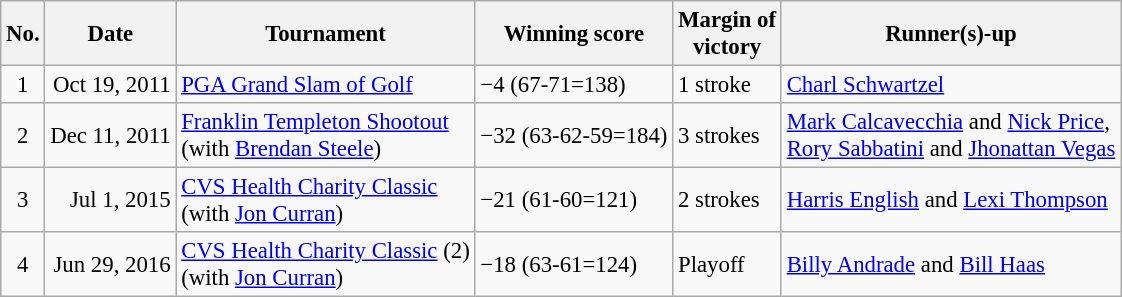<table class="wikitable" style="font-size:95%;">
<tr>
<th>No.</th>
<th>Date</th>
<th>Tournament</th>
<th>Winning score</th>
<th>Margin of<br>victory</th>
<th>Runner(s)-up</th>
</tr>
<tr>
<td align=center>1</td>
<td align=right>Oct 19, 2011</td>
<td><a href='#'>PGA Grand Slam of Golf</a></td>
<td>−4 (67-71=138)</td>
<td>1 stroke</td>
<td> <a href='#'>Charl Schwartzel</a></td>
</tr>
<tr>
<td align=center>2</td>
<td align=right>Dec 11, 2011</td>
<td><a href='#'>Franklin Templeton Shootout</a><br>(with  <a href='#'>Brendan Steele</a>)</td>
<td>−32 (63-62-59=184)</td>
<td>3 strokes</td>
<td> <a href='#'>Mark Calcavecchia</a> and  <a href='#'>Nick Price</a>,<br> <a href='#'>Rory Sabbatini</a> and  <a href='#'>Jhonattan Vegas</a></td>
</tr>
<tr>
<td align=center>3</td>
<td align=right>Jul 1, 2015</td>
<td><a href='#'>CVS Health Charity Classic</a><br>(with  <a href='#'>Jon Curran</a>)</td>
<td>−21 (61-60=121)</td>
<td>2 strokes</td>
<td> <a href='#'>Harris English</a> and  <a href='#'>Lexi Thompson</a></td>
</tr>
<tr>
<td align=center>4</td>
<td align=right>Jun 29, 2016</td>
<td><a href='#'>CVS Health Charity Classic</a> (2)<br>(with  <a href='#'>Jon Curran</a>)</td>
<td>−18 (63-61=124)</td>
<td>Playoff</td>
<td> <a href='#'>Billy Andrade</a> and  <a href='#'>Bill Haas</a></td>
</tr>
</table>
